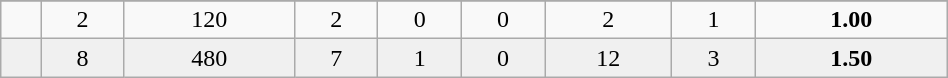<table class="wikitable sortable" width ="50%">
<tr align="center">
</tr>
<tr align="center" bgcolor="">
<td></td>
<td>2</td>
<td>120</td>
<td>2</td>
<td>0</td>
<td>0</td>
<td>2</td>
<td>1</td>
<td><strong>1.00</strong></td>
</tr>
<tr align="center" bgcolor="f0f0f0">
<td></td>
<td>8</td>
<td>480</td>
<td>7</td>
<td>1</td>
<td>0</td>
<td>12</td>
<td>3</td>
<td><strong>1.50</strong></td>
</tr>
</table>
